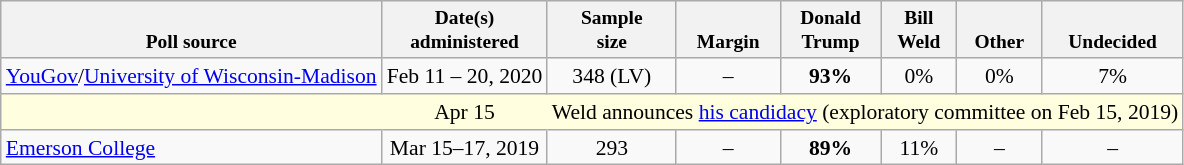<table class="wikitable" style="font-size:90%;text-align:center;">
<tr valign=bottom style="font-size:90%;">
<th>Poll source</th>
<th>Date(s)<br>administered</th>
<th>Sample<br>size</th>
<th>Margin<br></th>
<th>Donald<br>Trump</th>
<th>Bill<br>Weld</th>
<th>Other</th>
<th>Undecided</th>
</tr>
<tr>
<td style="text-align:left;"><a href='#'>YouGov</a>/<a href='#'>University of Wisconsin-Madison</a></td>
<td>Feb 11 – 20, 2020</td>
<td>348 (LV)</td>
<td>–</td>
<td><strong>93%</strong></td>
<td>0%</td>
<td>0%</td>
<td>7%</td>
</tr>
<tr style="background:lightyellow;">
<td style="border-right-style:hidden;"></td>
<td style="border-right-style:hidden;">Apr 15</td>
<td colspan="20">Weld announces <a href='#'>his candidacy</a> (exploratory committee on Feb 15, 2019)</td>
</tr>
<tr>
<td style="text-align:left;"><a href='#'>Emerson College</a></td>
<td>Mar 15–17, 2019</td>
<td>293</td>
<td>–</td>
<td><strong>89%</strong></td>
<td>11%</td>
<td>–</td>
<td>–</td>
</tr>
</table>
